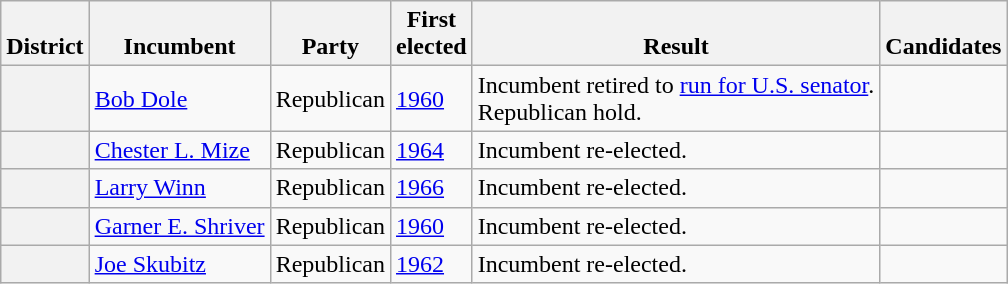<table class=wikitable>
<tr valign=bottom>
<th>District</th>
<th>Incumbent</th>
<th>Party</th>
<th>First<br>elected</th>
<th>Result</th>
<th>Candidates</th>
</tr>
<tr>
<th></th>
<td><a href='#'>Bob Dole</a></td>
<td>Republican</td>
<td><a href='#'>1960</a></td>
<td>Incumbent retired to <a href='#'>run for U.S. senator</a>.<br>Republican hold.</td>
<td nowrap></td>
</tr>
<tr>
<th></th>
<td><a href='#'>Chester L. Mize</a></td>
<td>Republican</td>
<td><a href='#'>1964</a></td>
<td>Incumbent re-elected.</td>
<td nowrap></td>
</tr>
<tr>
<th></th>
<td><a href='#'>Larry Winn</a></td>
<td>Republican</td>
<td><a href='#'>1966</a></td>
<td>Incumbent re-elected.</td>
<td nowrap></td>
</tr>
<tr>
<th></th>
<td><a href='#'>Garner E. Shriver</a></td>
<td>Republican</td>
<td><a href='#'>1960</a></td>
<td>Incumbent re-elected.</td>
<td nowrap></td>
</tr>
<tr>
<th></th>
<td><a href='#'>Joe Skubitz</a></td>
<td>Republican</td>
<td><a href='#'>1962</a></td>
<td>Incumbent re-elected.</td>
<td nowrap></td>
</tr>
</table>
